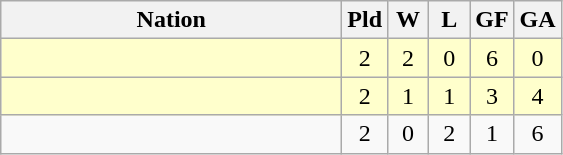<table class=wikitable style="text-align:center">
<tr>
<th width=220>Nation</th>
<th width=20>Pld</th>
<th width=20>W</th>
<th width=20>L</th>
<th width=20>GF</th>
<th width=20>GA</th>
</tr>
<tr bgcolor=#ffffcc>
<td align=left></td>
<td>2</td>
<td>2</td>
<td>0</td>
<td>6</td>
<td>0</td>
</tr>
<tr bgcolor=#ffffcc>
<td align=left></td>
<td>2</td>
<td>1</td>
<td>1</td>
<td>3</td>
<td>4</td>
</tr>
<tr>
<td align=left></td>
<td>2</td>
<td>0</td>
<td>2</td>
<td>1</td>
<td>6</td>
</tr>
</table>
